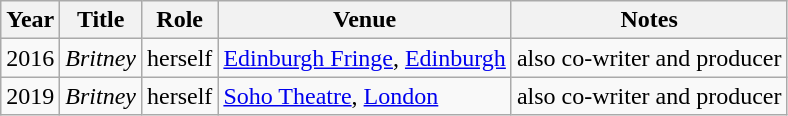<table class = "wikitable sortable">
<tr>
<th>Year</th>
<th>Title</th>
<th>Role</th>
<th>Venue</th>
<th class = "unsortable">Notes</th>
</tr>
<tr>
<td>2016</td>
<td><em>Britney</em></td>
<td>herself</td>
<td><a href='#'>Edinburgh Fringe</a>, <a href='#'>Edinburgh</a></td>
<td>also co-writer and producer</td>
</tr>
<tr>
<td>2019</td>
<td><em>Britney</em></td>
<td>herself</td>
<td><a href='#'>Soho Theatre</a>, <a href='#'>London</a></td>
<td>also co-writer and producer</td>
</tr>
</table>
